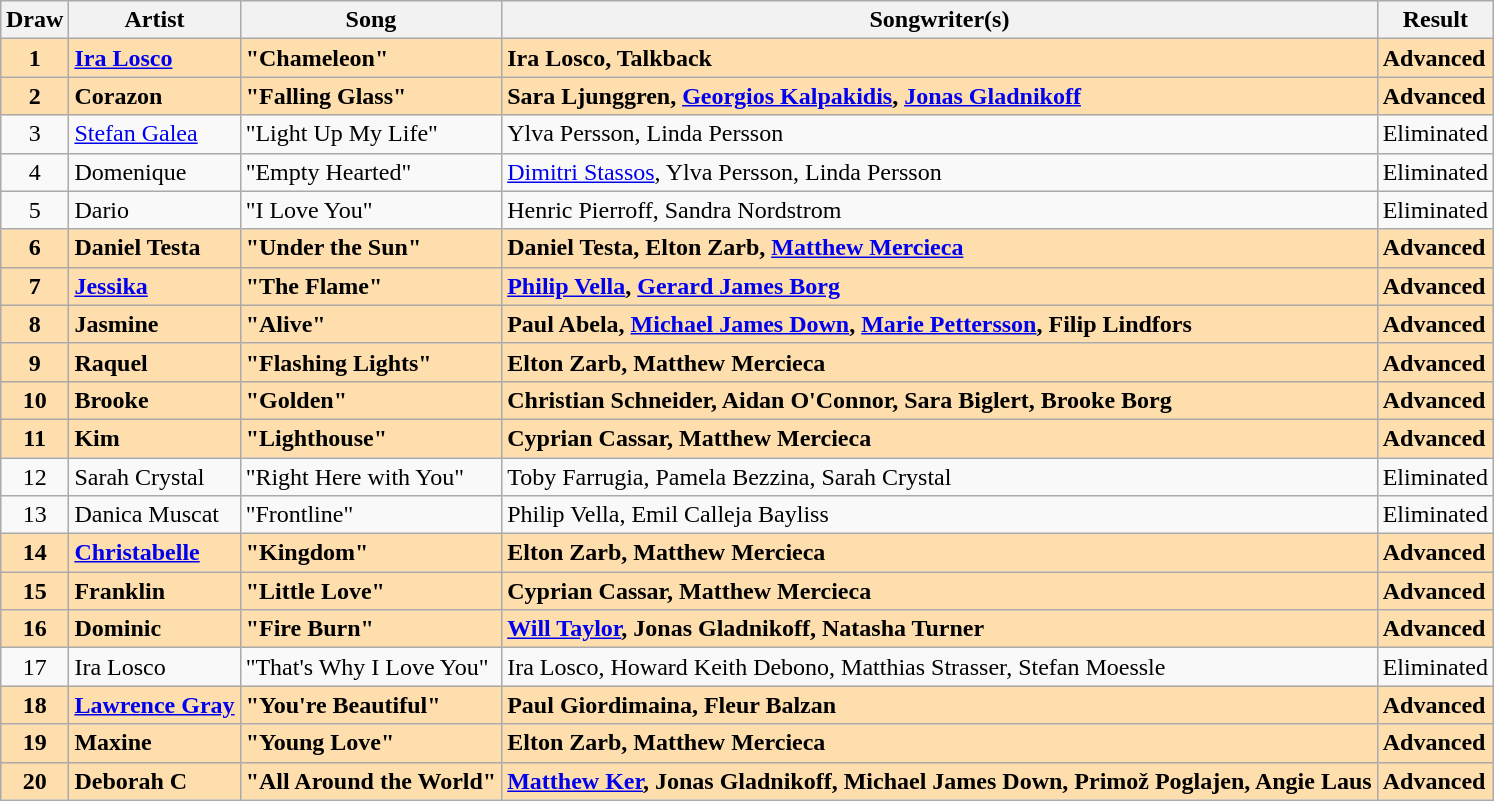<table class="sortable wikitable" style="margin: 1em auto 1em auto; text-align:center">
<tr>
<th scope="col">Draw</th>
<th scope="col">Artist</th>
<th scope="col">Song</th>
<th scope="col">Songwriter(s)</th>
<th scope="col">Result</th>
</tr>
<tr style="font-weight:bold; background:#FFDEAD;">
<td>1</td>
<td align="left"><a href='#'>Ira Losco</a></td>
<td align="left">"Chameleon"</td>
<td align="left">Ira Losco, Talkback</td>
<td align="left">Advanced</td>
</tr>
<tr style="font-weight:bold; background:#FFDEAD;">
<td>2</td>
<td align="left">Corazon</td>
<td align="left">"Falling Glass"</td>
<td align="left">Sara Ljunggren, <a href='#'>Georgios Kalpakidis</a>, <a href='#'>Jonas Gladnikoff</a></td>
<td align="left">Advanced</td>
</tr>
<tr>
<td>3</td>
<td align="left"><a href='#'>Stefan Galea</a></td>
<td align="left">"Light Up My Life"</td>
<td align="left">Ylva Persson, Linda Persson</td>
<td align="left">Eliminated</td>
</tr>
<tr>
<td>4</td>
<td align="left">Domenique</td>
<td align="left">"Empty Hearted"</td>
<td align="left"><a href='#'>Dimitri Stassos</a>, Ylva Persson, Linda Persson</td>
<td align="left">Eliminated</td>
</tr>
<tr>
<td>5</td>
<td align="left">Dario</td>
<td align="left">"I Love You"</td>
<td align="left">Henric Pierroff, Sandra Nordstrom</td>
<td align="left">Eliminated</td>
</tr>
<tr style="font-weight:bold; background:#FFDEAD;">
<td>6</td>
<td align="left">Daniel Testa</td>
<td align="left">"Under the Sun"</td>
<td align="left">Daniel Testa, Elton Zarb, <a href='#'>Matthew Mercieca</a></td>
<td align="left">Advanced</td>
</tr>
<tr style="font-weight:bold; background:#FFDEAD;">
<td>7</td>
<td align="left"><a href='#'>Jessika</a></td>
<td align="left">"The Flame"</td>
<td align="left"><a href='#'>Philip Vella</a>, <a href='#'>Gerard James Borg</a></td>
<td align="left">Advanced</td>
</tr>
<tr style="font-weight:bold; background:#FFDEAD;">
<td>8</td>
<td align="left">Jasmine</td>
<td align="left">"Alive"</td>
<td align="left">Paul Abela, <a href='#'>Michael James Down</a>, <a href='#'>Marie Pettersson</a>, Filip Lindfors</td>
<td align="left">Advanced</td>
</tr>
<tr style="font-weight:bold; background:#FFDEAD;">
<td>9</td>
<td align="left">Raquel</td>
<td align="left">"Flashing Lights"</td>
<td align="left">Elton Zarb, Matthew Mercieca</td>
<td align="left">Advanced</td>
</tr>
<tr style="font-weight:bold; background:#FFDEAD;">
<td>10</td>
<td align="left">Brooke</td>
<td align="left">"Golden"</td>
<td align="left">Christian Schneider, Aidan O'Connor, Sara Biglert, Brooke Borg</td>
<td align="left">Advanced</td>
</tr>
<tr style="font-weight:bold; background:#FFDEAD;">
<td>11</td>
<td align="left">Kim</td>
<td align="left">"Lighthouse"</td>
<td align="left">Cyprian Cassar, Matthew Mercieca</td>
<td align="left">Advanced</td>
</tr>
<tr>
<td>12</td>
<td align="left">Sarah Crystal</td>
<td align="left">"Right Here with You"</td>
<td align="left">Toby Farrugia, Pamela Bezzina, Sarah Crystal</td>
<td align="left">Eliminated</td>
</tr>
<tr>
<td>13</td>
<td align="left">Danica Muscat</td>
<td align="left">"Frontline"</td>
<td align="left">Philip Vella, Emil Calleja Bayliss</td>
<td align="left">Eliminated</td>
</tr>
<tr style="font-weight:bold; background:#FFDEAD;">
<td>14</td>
<td align="left"><a href='#'>Christabelle</a></td>
<td align="left">"Kingdom"</td>
<td align="left">Elton Zarb, Matthew Mercieca</td>
<td align="left">Advanced</td>
</tr>
<tr style="font-weight:bold; background:#FFDEAD;">
<td>15</td>
<td align="left">Franklin</td>
<td align="left">"Little Love"</td>
<td align="left">Cyprian Cassar, Matthew Mercieca</td>
<td align="left">Advanced</td>
</tr>
<tr style="font-weight:bold; background:#FFDEAD;">
<td>16</td>
<td align="left">Dominic</td>
<td align="left">"Fire Burn"</td>
<td align="left"><a href='#'>Will Taylor</a>, Jonas Gladnikoff, Natasha Turner</td>
<td align="left">Advanced</td>
</tr>
<tr>
<td>17</td>
<td align="left">Ira Losco</td>
<td align="left">"That's Why I Love You"</td>
<td align="left">Ira Losco, Howard Keith Debono, Matthias Strasser, Stefan Moessle</td>
<td align="left">Eliminated</td>
</tr>
<tr style="font-weight:bold; background:#FFDEAD;">
<td>18</td>
<td align="left"><a href='#'>Lawrence Gray</a></td>
<td align="left">"You're Beautiful"</td>
<td align="left">Paul Giordimaina, Fleur Balzan</td>
<td align="left">Advanced</td>
</tr>
<tr style="font-weight:bold; background:#FFDEAD;">
<td>19</td>
<td align="left">Maxine</td>
<td align="left">"Young Love"</td>
<td align="left">Elton Zarb, Matthew Mercieca</td>
<td align="left">Advanced</td>
</tr>
<tr style="font-weight:bold; background:#FFDEAD;">
<td>20</td>
<td align="left">Deborah C</td>
<td align="left">"All Around the World"</td>
<td align="left"><a href='#'>Matthew Ker</a>, Jonas Gladnikoff, Michael James Down, Primož Poglajen, Angie Laus</td>
<td align="left">Advanced</td>
</tr>
</table>
